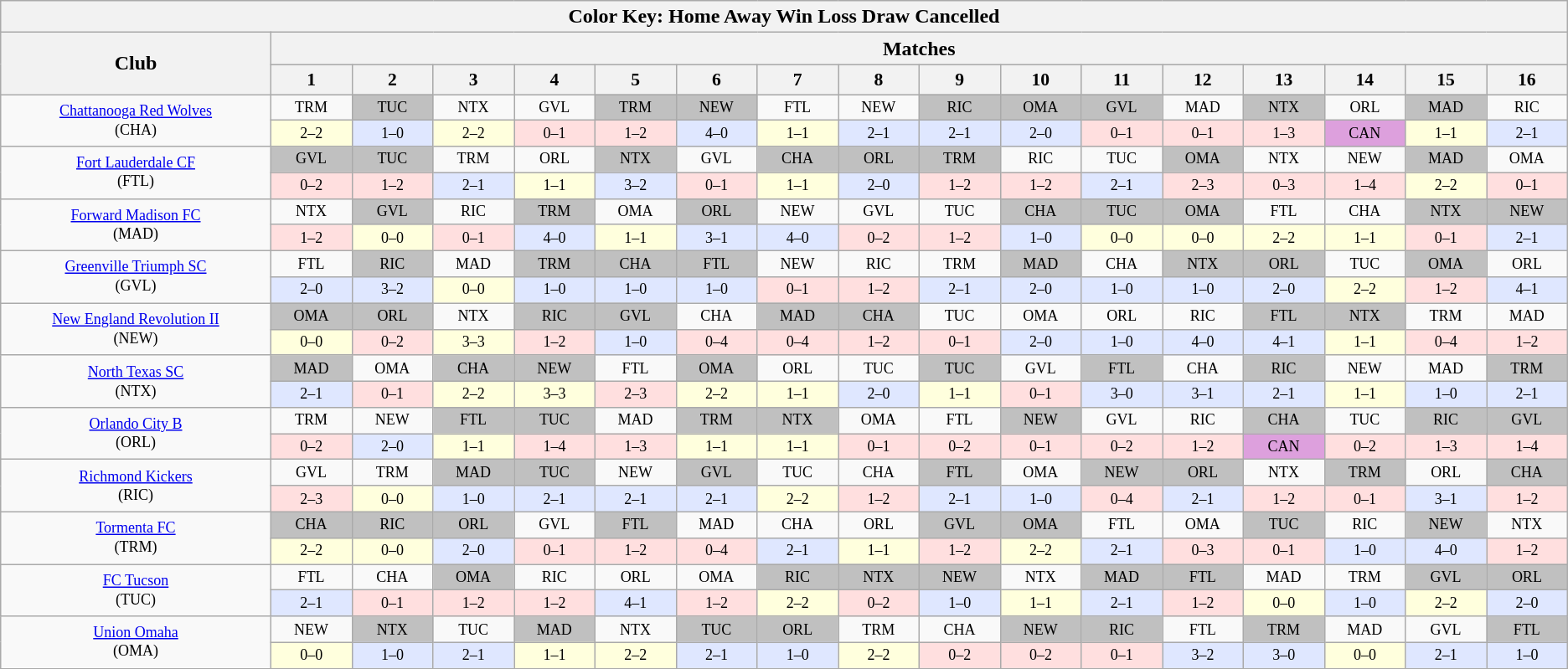<table class="wikitable" style="text-align:center;width=100%">
<tr>
<th colspan="17">Color Key: <span>Home</span>  <span>Away</span>   <span>Win</span>  <span>Loss</span>  <span>Draw</span>  <span>Cancelled</span></th>
</tr>
<tr>
<th width="10%" rowspan="2">Club</th>
<th width="90%" colspan="16">Matches</th>
</tr>
<tr style="background-color:#CCCCCC; font-size: 90%">
<th width="3.00%">1</th>
<th width="3.00%">2</th>
<th width="3.00%">3</th>
<th width="3.00%">4</th>
<th width="3.00%">5</th>
<th width="3.00%">6</th>
<th width="3.00%">7</th>
<th width="3.00%">8</th>
<th width="3.00%">9</th>
<th width="3.00%">10</th>
<th width="3.00%">11</th>
<th width="3.00%">12</th>
<th width="3.00%">13</th>
<th width="3.00%">14</th>
<th width="3.00%">15</th>
<th width="3.00%">16<br></th>
</tr>
<tr style="font-size: 75%">
<td rowspan="2"><a href='#'>Chattanooga Red Wolves</a><br>(CHA)</td>
<td>TRM</td>
<td bgcolor=#C0C0C0>TUC</td>
<td>NTX</td>
<td>GVL</td>
<td bgcolor=#C0C0C0>TRM</td>
<td bgcolor=#C0C0C0>NEW</td>
<td>FTL</td>
<td>NEW</td>
<td bgcolor=#C0C0C0>RIC</td>
<td bgcolor=#C0C0C0>OMA</td>
<td bgcolor=#C0C0C0>GVL</td>
<td>MAD</td>
<td bgcolor=#C0C0C0>NTX</td>
<td>ORL</td>
<td bgcolor=#C0C0C0>MAD</td>
<td>RIC</td>
</tr>
<tr style="font-size: 75%">
<td bgcolor=#FFFFDD>2–2</td>
<td bgcolor=#DFE7FF>1–0</td>
<td bgcolor=#FFFFDD>2–2</td>
<td bgcolor=#FFDFDF>0–1</td>
<td bgcolor=#FFDFDF>1–2</td>
<td bgcolor=#DFE7FF>4–0</td>
<td bgcolor=#FFFFDD>1–1</td>
<td bgcolor=#DFE7FF>2–1</td>
<td bgcolor=#DFE7FF>2–1</td>
<td bgcolor=#DFE7FF>2–0</td>
<td bgcolor=#FFDFDF>0–1</td>
<td bgcolor=#FFDFDF>0–1</td>
<td bgcolor=#FFDFDF>1–3</td>
<td bgcolor=#DDA0DD>CAN</td>
<td bgcolor=#FFFFDD>1–1</td>
<td bgcolor=#DFE7FF>2–1</td>
</tr>
<tr style="font-size: 75%">
<td rowspan="2"><a href='#'>Fort Lauderdale CF</a><br>(FTL)</td>
<td bgcolor=#C0C0C0>GVL</td>
<td bgcolor=#C0C0C0>TUC</td>
<td>TRM</td>
<td>ORL</td>
<td bgcolor=#C0C0C0>NTX</td>
<td>GVL</td>
<td bgcolor=#C0C0C0>CHA</td>
<td bgcolor=#C0C0C0>ORL</td>
<td bgcolor=#C0C0C0>TRM</td>
<td>RIC</td>
<td>TUC</td>
<td bgcolor=#C0C0C0>OMA</td>
<td>NTX</td>
<td>NEW</td>
<td bgcolor=#C0C0C0>MAD</td>
<td>OMA</td>
</tr>
<tr style="font-size: 75%">
<td bgcolor=#FFDFDF>0–2</td>
<td bgcolor=#FFDFDF>1–2</td>
<td bgcolor=#DFE7FF>2–1</td>
<td bgcolor=#FFFFDD>1–1</td>
<td bgcolor=#DFE7FF>3–2</td>
<td bgcolor=#FFDFDF>0–1</td>
<td bgcolor=#FFFFDD>1–1</td>
<td bgcolor=#DFE7FF>2–0</td>
<td bgcolor=#FFDFDF>1–2</td>
<td bgcolor=#FFDFDF>1–2</td>
<td bgcolor=#DFE7FF>2–1</td>
<td bgcolor=#FFDFDF>2–3</td>
<td bgcolor=#FFDFDF>0–3</td>
<td bgcolor=#FFDFDF>1–4</td>
<td bgcolor=#FFFFDD>2–2</td>
<td bgcolor=#FFDFDF>0–1</td>
</tr>
<tr style="font-size: 75%">
<td rowspan="2"><a href='#'>Forward Madison FC</a><br>(MAD)</td>
<td>NTX</td>
<td bgcolor=#C0C0C0>GVL</td>
<td>RIC</td>
<td bgcolor=#C0C0C0>TRM</td>
<td>OMA</td>
<td bgcolor=#C0C0C0>ORL</td>
<td>NEW</td>
<td>GVL</td>
<td>TUC</td>
<td bgcolor=#C0C0C0>CHA</td>
<td bgcolor=#C0C0C0>TUC</td>
<td bgcolor=#C0C0C0>OMA</td>
<td>FTL</td>
<td>CHA</td>
<td bgcolor=#C0C0C0>NTX</td>
<td bgcolor=#C0C0C0>NEW</td>
</tr>
<tr style="font-size: 75%">
<td bgcolor=#FFDFDF>1–2</td>
<td bgcolor=#FFFFDD>0–0</td>
<td bgcolor=#FFDFDF>0–1</td>
<td bgcolor=#DFE7FF>4–0</td>
<td bgcolor=#FFFFDD>1–1</td>
<td bgcolor=#DFE7FF>3–1</td>
<td bgcolor=#DFE7FF>4–0</td>
<td bgcolor=#FFDFDF>0–2</td>
<td bgcolor=#FFDFDF>1–2</td>
<td bgcolor=#DFE7FF>1–0</td>
<td bgcolor=#FFFFDD>0–0</td>
<td bgcolor=#FFFFDD>0–0</td>
<td bgcolor=#FFFFDD>2–2</td>
<td bgcolor=#FFFFDD>1–1</td>
<td bgcolor=#FFDFDF>0–1</td>
<td bgcolor=#DFE7FF>2–1</td>
</tr>
<tr style="font-size: 75%">
<td rowspan="2"><a href='#'>Greenville Triumph SC</a><br>(GVL)</td>
<td>FTL</td>
<td bgcolor=#C0C0C0>RIC</td>
<td>MAD</td>
<td bgcolor=#C0C0C0>TRM</td>
<td bgcolor=#C0C0C0>CHA</td>
<td bgcolor=#C0C0C0>FTL</td>
<td>NEW</td>
<td>RIC</td>
<td>TRM</td>
<td bgcolor=#C0C0C0>MAD</td>
<td>CHA</td>
<td bgcolor=#C0C0C0>NTX</td>
<td bgcolor=#C0C0C0>ORL</td>
<td>TUC</td>
<td bgcolor=#C0C0C0>OMA</td>
<td>ORL</td>
</tr>
<tr style="font-size: 75%">
<td bgcolor=#DFE7FF>2–0</td>
<td bgcolor=#DFE7FF>3–2</td>
<td bgcolor=#FFFFDD>0–0</td>
<td bgcolor=#DFE7FF>1–0</td>
<td bgcolor=#DFE7FF>1–0</td>
<td bgcolor=#DFE7FF>1–0</td>
<td bgcolor=#FFDFDF>0–1</td>
<td bgcolor=#FFDFDF>1–2</td>
<td bgcolor=#DFE7FF>2–1</td>
<td bgcolor=#DFE7FF>2–0</td>
<td bgcolor=#DFE7FF>1–0</td>
<td bgcolor=#DFE7FF>1–0</td>
<td bgcolor=#DFE7FF>2–0</td>
<td bgcolor=#FFFFDD>2–2</td>
<td bgcolor=#FFDFDF>1–2</td>
<td bgcolor=#DFE7FF>4–1</td>
</tr>
<tr style="font-size: 75%">
<td rowspan="2"><a href='#'>New England Revolution II</a><br>(NEW)</td>
<td bgcolor=#C0C0C0>OMA</td>
<td bgcolor=#C0C0C0>ORL</td>
<td>NTX</td>
<td bgcolor=#C0C0C0>RIC</td>
<td bgcolor=#C0C0C0>GVL</td>
<td>CHA</td>
<td bgcolor=#C0C0C0>MAD</td>
<td bgcolor=#C0C0C0>CHA</td>
<td>TUC</td>
<td>OMA</td>
<td>ORL</td>
<td>RIC</td>
<td bgcolor=#C0C0C0>FTL</td>
<td bgcolor=#C0C0C0>NTX</td>
<td>TRM</td>
<td>MAD</td>
</tr>
<tr style="font-size: 75%">
<td bgcolor=#FFFFDD>0–0</td>
<td bgcolor=#FFDFDF>0–2</td>
<td bgcolor=#FFFFDD>3–3</td>
<td bgcolor=#FFDFDF>1–2</td>
<td bgcolor=#DFE7FF>1–0</td>
<td bgcolor=#FFDFDF>0–4</td>
<td bgcolor=#FFDFDF>0–4</td>
<td bgcolor=#FFDFDF>1–2</td>
<td bgcolor=#FFDFDF>0–1</td>
<td bgcolor=#DFE7FF>2–0</td>
<td bgcolor=#DFE7FF>1–0</td>
<td bgcolor=#DFE7FF>4–0</td>
<td bgcolor=#DFE7FF>4–1</td>
<td bgcolor=#FFFFDD>1–1</td>
<td bgcolor=#FFDFDF>0–4</td>
<td bgcolor=#FFDFDF>1–2</td>
</tr>
<tr style="font-size: 75%">
<td rowspan="2"><a href='#'>North Texas SC</a><br>(NTX)</td>
<td bgcolor=#C0C0C0>MAD</td>
<td>OMA</td>
<td bgcolor=#C0C0C0>CHA</td>
<td bgcolor=#C0C0C0>NEW</td>
<td>FTL</td>
<td bgcolor=#C0C0C0>OMA</td>
<td>ORL</td>
<td>TUC</td>
<td bgcolor=#C0C0C0>TUC</td>
<td>GVL</td>
<td bgcolor=#C0C0C0>FTL</td>
<td>CHA</td>
<td bgcolor=#C0C0C0>RIC</td>
<td>NEW</td>
<td>MAD</td>
<td bgcolor=#C0C0C0>TRM</td>
</tr>
<tr style="font-size: 75%">
<td bgcolor=#DFE7FF>2–1</td>
<td bgcolor=#FFDFDF>0–1</td>
<td bgcolor=#FFFFDD>2–2</td>
<td bgcolor=#FFFFDD>3–3</td>
<td bgcolor=#FFDFDF>2–3</td>
<td bgcolor=#FFFFDD>2–2</td>
<td bgcolor=#FFFFDD>1–1</td>
<td bgcolor=#DFE7FF>2–0</td>
<td bgcolor=#FFFFDD>1–1</td>
<td bgcolor=#FFDFDF>0–1</td>
<td bgcolor=#DFE7FF>3–0</td>
<td bgcolor=#DFE7FF>3–1</td>
<td bgcolor=#DFE7FF>2–1</td>
<td bgcolor=#FFFFDD>1–1</td>
<td bgcolor=#DFE7FF>1–0</td>
<td bgcolor=#DFE7FF>2–1</td>
</tr>
<tr style="font-size: 75%">
<td rowspan="2"><a href='#'>Orlando City B</a><br>(ORL)</td>
<td>TRM</td>
<td>NEW</td>
<td bgcolor=#C0C0C0>FTL</td>
<td bgcolor=#C0C0C0>TUC</td>
<td>MAD</td>
<td bgcolor=#C0C0C0>TRM</td>
<td bgcolor=#C0C0C0>NTX</td>
<td>OMA</td>
<td>FTL</td>
<td bgcolor=#C0C0C0>NEW</td>
<td>GVL</td>
<td>RIC</td>
<td bgcolor=#C0C0C0>CHA</td>
<td>TUC</td>
<td bgcolor=#C0C0C0>RIC</td>
<td bgcolor=#C0C0C0>GVL</td>
</tr>
<tr style="font-size: 75%">
<td bgcolor=#FFDFDF>0–2</td>
<td bgcolor=#DFE7FF>2–0</td>
<td bgcolor=#FFFFDD>1–1</td>
<td bgcolor=#FFDFDF>1–4</td>
<td bgcolor=#FFDFDF>1–3</td>
<td bgcolor=#FFFFDD>1–1</td>
<td bgcolor=#FFFFDD>1–1</td>
<td bgcolor=#FFDFDF>0–1</td>
<td bgcolor=#FFDFDF>0–2</td>
<td bgcolor=#FFDFDF>0–1</td>
<td bgcolor=#FFDFDF>0–2</td>
<td bgcolor=#FFDFDF>1–2</td>
<td bgcolor=DDA0DD>CAN</td>
<td bgcolor=#FFDFDF>0–2</td>
<td bgcolor=#FFDFDF>1–3</td>
<td bgcolor=#FFDFDF>1–4</td>
</tr>
<tr style="font-size: 75%">
<td rowspan="2"><a href='#'>Richmond Kickers</a><br>(RIC)</td>
<td>GVL</td>
<td>TRM</td>
<td bgcolor=#C0C0C0>MAD</td>
<td bgcolor=#C0C0C0>TUC</td>
<td>NEW</td>
<td bgcolor=#C0C0C0>GVL</td>
<td>TUC</td>
<td>CHA</td>
<td bgcolor=#C0C0C0>FTL</td>
<td>OMA</td>
<td bgcolor=#C0C0C0>NEW</td>
<td bgcolor=#C0C0C0>ORL</td>
<td>NTX</td>
<td bgcolor=#C0C0C0>TRM</td>
<td>ORL</td>
<td bgcolor=#C0C0C0>CHA</td>
</tr>
<tr style="font-size: 75%">
<td bgcolor=#FFDFDF>2–3</td>
<td bgcolor=#FFFFDD>0–0</td>
<td bgcolor=#DFE7FF>1–0</td>
<td bgcolor=#DFE7FF>2–1</td>
<td bgcolor=#DFE7FF>2–1</td>
<td bgcolor=#DFE7FF>2–1</td>
<td bgcolor=#FFFFDD>2–2</td>
<td bgcolor=#FFDFDF>1–2</td>
<td bgcolor=#DFE7FF>2–1</td>
<td bgcolor=#DFE7FF>1–0</td>
<td bgcolor=#FFDFDF>0–4</td>
<td bgcolor=#DFE7FF>2–1</td>
<td bgcolor=#FFDFDF>1–2</td>
<td bgcolor=#FFDFDF>0–1</td>
<td bgcolor=#DFE7FF>3–1</td>
<td bgcolor=#FFDFDF>1–2</td>
</tr>
<tr style="font-size: 75%">
<td rowspan="2"><a href='#'>Tormenta FC</a><br>(TRM)</td>
<td bgcolor=#C0C0C0>CHA</td>
<td bgcolor=#C0C0C0>RIC</td>
<td bgcolor=#C0C0C0>ORL</td>
<td>GVL</td>
<td bgcolor=#C0C0C0>FTL</td>
<td>MAD</td>
<td>CHA</td>
<td>ORL</td>
<td bgcolor=#C0C0C0>GVL</td>
<td bgcolor=#C0C0C0>OMA</td>
<td>FTL</td>
<td>OMA</td>
<td bgcolor=#C0C0C0>TUC</td>
<td>RIC</td>
<td bgcolor=#C0C0C0>NEW</td>
<td>NTX</td>
</tr>
<tr style="font-size: 75%">
<td bgcolor=#FFFFDD>2–2</td>
<td bgcolor=#FFFFDD>0–0</td>
<td bgcolor=#DFE7FF>2–0</td>
<td bgcolor=#FFDFDF>0–1</td>
<td bgcolor=#FFDFDF>1–2</td>
<td bgcolor=#FFDFDF>0–4</td>
<td bgcolor=#DFE7FF>2–1</td>
<td bgcolor=#FFFFDD>1–1</td>
<td bgcolor=#FFDFDF>1–2</td>
<td bgcolor=#FFFFDD>2–2</td>
<td bgcolor=#DFE7FF>2–1</td>
<td bgcolor=#FFDFDF>0–3</td>
<td bgcolor=#FFDFDF>0–1</td>
<td bgcolor=#DFE7FF>1–0</td>
<td bgcolor=#DFE7FF>4–0</td>
<td bgcolor=#FFDFDF>1–2</td>
</tr>
<tr style="font-size: 75%">
<td rowspan="2"><a href='#'>FC Tucson</a><br>(TUC)</td>
<td>FTL</td>
<td>CHA</td>
<td bgcolor=#C0C0C0>OMA</td>
<td>RIC</td>
<td>ORL</td>
<td>OMA</td>
<td bgcolor=#C0C0C0>RIC</td>
<td bgcolor=#C0C0C0>NTX</td>
<td bgcolor=#C0C0C0>NEW</td>
<td>NTX</td>
<td bgcolor=#C0C0C0>MAD</td>
<td bgcolor=#C0C0C0>FTL</td>
<td>MAD</td>
<td>TRM</td>
<td bgcolor=#C0C0C0>GVL</td>
<td bgcolor=#C0C0C0>ORL</td>
</tr>
<tr style="font-size: 75%">
<td bgcolor=#DFE7FF>2–1</td>
<td bgcolor=#FFDFDF>0–1</td>
<td bgcolor=#FFDFDF>1–2</td>
<td bgcolor=#FFDFDF>1–2</td>
<td bgcolor=#DFE7FF>4–1</td>
<td bgcolor=#FFDFDF>1–2</td>
<td bgcolor=#FFFFDD>2–2</td>
<td bgcolor=#FFDFDF>0–2</td>
<td bgcolor=#DFE7FF>1–0</td>
<td bgcolor=#FFFFDD>1–1</td>
<td bgcolor=#DFE7FF>2–1</td>
<td bgcolor=#FFDFDF>1–2</td>
<td bgcolor=#FFFFDD>0–0</td>
<td bgcolor=#DFE7FF>1–0</td>
<td bgcolor=#FFFFDD>2–2</td>
<td bgcolor=#DFE7FF>2–0</td>
</tr>
<tr style="font-size: 75%">
<td rowspan="2"><a href='#'>Union Omaha</a><br>(OMA)</td>
<td>NEW</td>
<td bgcolor=#C0C0C0>NTX</td>
<td>TUC</td>
<td bgcolor=#C0C0C0>MAD</td>
<td>NTX</td>
<td bgcolor=#C0C0C0>TUC</td>
<td bgcolor=#C0C0C0>ORL</td>
<td>TRM</td>
<td>CHA</td>
<td bgcolor=#C0C0C0>NEW</td>
<td bgcolor=#C0C0C0>RIC</td>
<td>FTL</td>
<td bgcolor=#C0C0C0>TRM</td>
<td>MAD</td>
<td>GVL</td>
<td bgcolor=#C0C0C0>FTL</td>
</tr>
<tr style="font-size: 75%">
<td bgcolor=#FFFFDD>0–0</td>
<td bgcolor=#DFE7FF>1–0</td>
<td bgcolor=#DFE7FF>2–1</td>
<td bgcolor=#FFFFDD>1–1</td>
<td bgcolor=#FFFFDD>2–2</td>
<td bgcolor=#DFE7FF>2–1</td>
<td bgcolor=#DFE7FF>1–0</td>
<td bgcolor=#FFFFDD>2–2</td>
<td bgcolor=#FFDFDF>0–2</td>
<td bgcolor=#FFDFDF>0–2</td>
<td bgcolor=#FFDFDF>0–1</td>
<td bgcolor=#DFE7FF>3–2</td>
<td bgcolor=#DFE7FF>3–0</td>
<td bgcolor=#FFFFDD>0–0</td>
<td bgcolor=#DFE7FF>2–1</td>
<td bgcolor=#DFE7FF>1–0</td>
</tr>
<tr style="font-size: 75%">
</tr>
</table>
